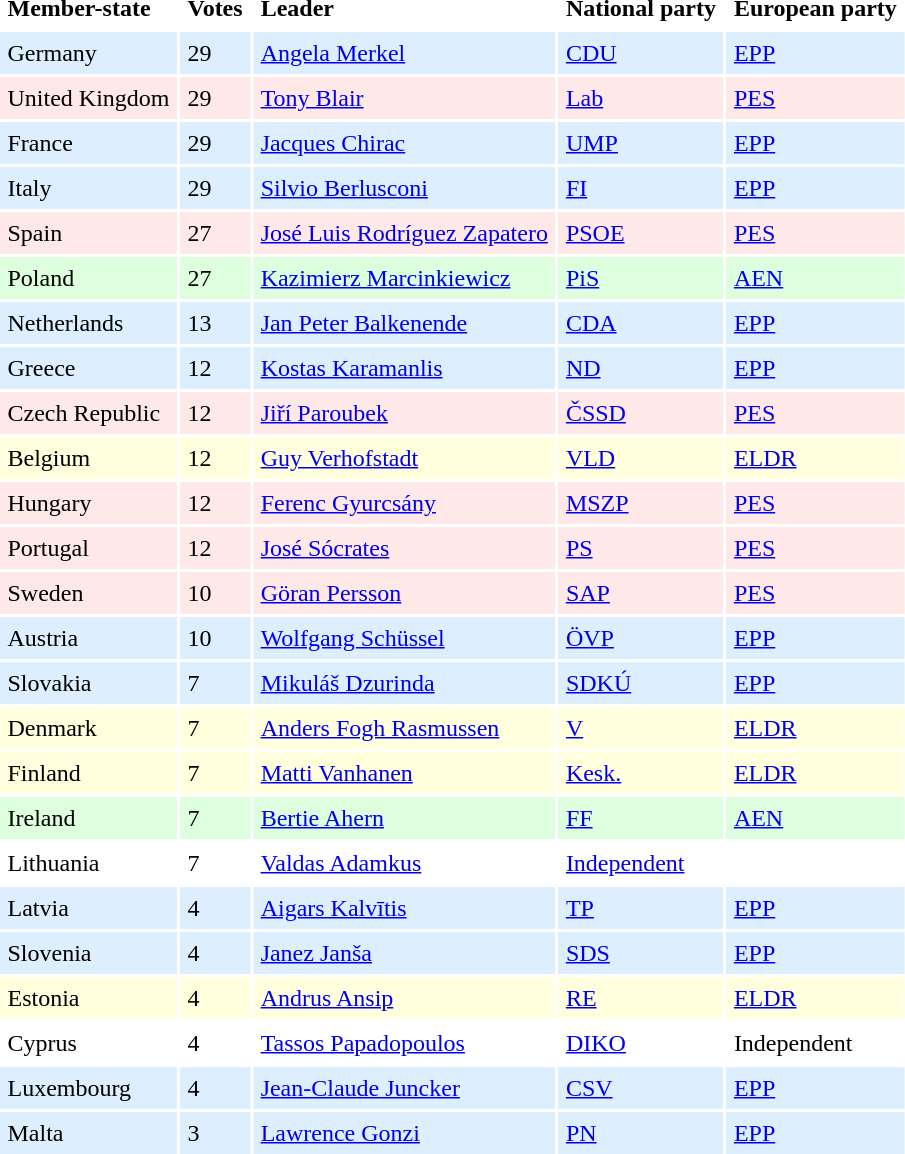<table border=0 cellpadding=5 cellspacing=2>
<tr ----bgcolor=lightgrey>
<td><strong>Member-state</strong></td>
<td><strong>Votes</strong></td>
<td><strong>Leader</strong></td>
<td><strong>National party</strong></td>
<td><strong>European party</strong></td>
</tr>
<tr ---- bgcolor=#DDEEFF>
<td>Germany</td>
<td>29</td>
<td><a href='#'>Angela Merkel</a></td>
<td><a href='#'>CDU</a></td>
<td><a href='#'>EPP</a></td>
</tr>
<tr ---- bgcolor=#FFE8E8>
<td>United Kingdom</td>
<td>29</td>
<td><a href='#'>Tony Blair</a></td>
<td><a href='#'>Lab</a></td>
<td><a href='#'>PES</a></td>
</tr>
<tr ---- bgcolor=#DDEEFF>
<td>France</td>
<td>29</td>
<td><a href='#'>Jacques Chirac</a></td>
<td><a href='#'>UMP</a></td>
<td><a href='#'>EPP</a></td>
</tr>
<tr ---- bgcolor=#DDEEFF>
<td>Italy</td>
<td>29</td>
<td><a href='#'>Silvio Berlusconi</a></td>
<td><a href='#'>FI</a></td>
<td><a href='#'>EPP</a></td>
</tr>
<tr ---- bgcolor=#FFE8E8>
<td>Spain</td>
<td>27</td>
<td><a href='#'>José Luis Rodríguez Zapatero</a></td>
<td><a href='#'>PSOE</a></td>
<td><a href='#'>PES</a></td>
</tr>
<tr ---- bgcolor=#DDFFDD>
<td>Poland</td>
<td>27</td>
<td><a href='#'>Kazimierz Marcinkiewicz</a></td>
<td><a href='#'>PiS</a></td>
<td><a href='#'>AEN</a></td>
</tr>
<tr ---- bgcolor=#DDEEFF>
<td>Netherlands</td>
<td>13</td>
<td><a href='#'>Jan Peter Balkenende</a></td>
<td><a href='#'>CDA</a></td>
<td><a href='#'>EPP</a></td>
</tr>
<tr ---- bgcolor=#DDEEFF>
<td>Greece</td>
<td>12</td>
<td><a href='#'>Kostas Karamanlis</a></td>
<td><a href='#'>ND</a></td>
<td><a href='#'>EPP</a></td>
</tr>
<tr ---- bgcolor=#FFE8E8>
<td>Czech Republic</td>
<td>12</td>
<td><a href='#'>Jiří Paroubek</a></td>
<td><a href='#'>ČSSD</a></td>
<td><a href='#'>PES</a></td>
</tr>
<tr ---- bgcolor=#FFFFDD>
<td>Belgium</td>
<td>12</td>
<td><a href='#'>Guy Verhofstadt</a></td>
<td><a href='#'>VLD</a></td>
<td><a href='#'>ELDR</a></td>
</tr>
<tr ---- bgcolor=#FFE8E8>
<td>Hungary</td>
<td>12</td>
<td><a href='#'>Ferenc Gyurcsány</a></td>
<td><a href='#'>MSZP</a></td>
<td><a href='#'>PES</a></td>
</tr>
<tr ---- bgcolor=#FFE8E8>
<td>Portugal</td>
<td>12</td>
<td><a href='#'>José Sócrates</a></td>
<td><a href='#'>PS</a></td>
<td><a href='#'>PES</a></td>
</tr>
<tr ---- bgcolor=#FFE8E8>
<td>Sweden</td>
<td>10</td>
<td><a href='#'>Göran Persson</a></td>
<td><a href='#'>SAP</a></td>
<td><a href='#'>PES</a></td>
</tr>
<tr ---- bgcolor=#DDEEFF>
<td>Austria</td>
<td>10</td>
<td><a href='#'>Wolfgang Schüssel</a></td>
<td><a href='#'>ÖVP</a></td>
<td><a href='#'>EPP</a></td>
</tr>
<tr ---- bgcolor=#DDEEFF>
<td>Slovakia</td>
<td>7</td>
<td><a href='#'>Mikuláš Dzurinda</a></td>
<td><a href='#'>SDKÚ</a></td>
<td><a href='#'>EPP</a></td>
</tr>
<tr ---- bgcolor=#FFFFDD>
<td>Denmark</td>
<td>7</td>
<td><a href='#'>Anders Fogh Rasmussen</a></td>
<td><a href='#'>V</a></td>
<td><a href='#'>ELDR</a></td>
</tr>
<tr ---- bgcolor=#FFFFDD>
<td>Finland</td>
<td>7</td>
<td><a href='#'>Matti Vanhanen</a></td>
<td><a href='#'>Kesk.</a></td>
<td><a href='#'>ELDR</a></td>
</tr>
<tr ---- bgcolor=#DDFFDD>
<td>Ireland</td>
<td>7</td>
<td><a href='#'>Bertie Ahern</a></td>
<td><a href='#'>FF</a></td>
<td><a href='#'>AEN</a></td>
</tr>
<tr ----bgcolor=lightgrey>
<td>Lithuania</td>
<td>7</td>
<td><a href='#'>Valdas Adamkus</a></td>
<td colspan=2><a href='#'>Independent</a></td>
</tr>
<tr ---- bgcolor=#DDEEFF>
<td>Latvia</td>
<td>4</td>
<td><a href='#'>Aigars Kalvītis</a></td>
<td><a href='#'>TP</a></td>
<td><a href='#'>EPP</a></td>
</tr>
<tr ---- bgcolor=#DDEEFF>
<td>Slovenia</td>
<td>4</td>
<td><a href='#'>Janez Janša</a></td>
<td><a href='#'>SDS</a></td>
<td><a href='#'>EPP</a></td>
</tr>
<tr ---- bgcolor=#FFFFDD>
<td>Estonia</td>
<td>4</td>
<td><a href='#'>Andrus Ansip</a></td>
<td><a href='#'>RE</a></td>
<td><a href='#'>ELDR</a></td>
</tr>
<tr ----bgcolor=lightgrey>
<td>Cyprus</td>
<td>4</td>
<td><a href='#'>Tassos Papadopoulos</a></td>
<td><a href='#'>DIKO</a></td>
<td>Independent </td>
</tr>
<tr ---- bgcolor=#DDEEFF>
<td>Luxembourg</td>
<td>4</td>
<td><a href='#'>Jean-Claude Juncker</a></td>
<td><a href='#'>CSV</a></td>
<td><a href='#'>EPP</a></td>
</tr>
<tr ---- bgcolor=#DDEEFF>
<td>Malta</td>
<td>3</td>
<td><a href='#'>Lawrence Gonzi</a></td>
<td><a href='#'>PN</a></td>
<td><a href='#'>EPP</a></td>
</tr>
</table>
